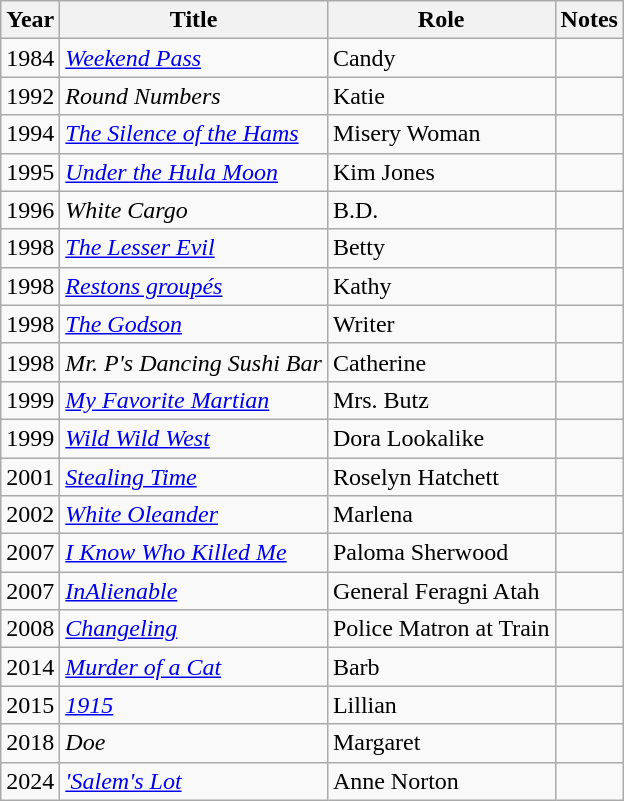<table class="wikitable sortable">
<tr>
<th>Year</th>
<th>Title</th>
<th>Role</th>
<th class="unsortable">Notes</th>
</tr>
<tr>
<td>1984</td>
<td><em><a href='#'>Weekend Pass</a></em></td>
<td>Candy</td>
<td></td>
</tr>
<tr>
<td>1992</td>
<td><em>Round Numbers</em></td>
<td>Katie</td>
<td></td>
</tr>
<tr>
<td>1994</td>
<td><em><a href='#'>The Silence of the Hams</a></em></td>
<td>Misery Woman</td>
<td></td>
</tr>
<tr>
<td>1995</td>
<td><em><a href='#'>Under the Hula Moon</a></em></td>
<td>Kim Jones</td>
<td></td>
</tr>
<tr>
<td>1996</td>
<td><em>White Cargo</em></td>
<td>B.D.</td>
<td></td>
</tr>
<tr>
<td>1998</td>
<td><em><a href='#'>The Lesser Evil</a></em></td>
<td>Betty</td>
<td></td>
</tr>
<tr>
<td>1998</td>
<td><em><a href='#'>Restons groupés</a></em></td>
<td>Kathy</td>
<td></td>
</tr>
<tr>
<td>1998</td>
<td><em><a href='#'>The Godson</a></em></td>
<td>Writer</td>
<td></td>
</tr>
<tr>
<td>1998</td>
<td><em>Mr. P's Dancing Sushi Bar</em></td>
<td>Catherine</td>
<td></td>
</tr>
<tr>
<td>1999</td>
<td><em><a href='#'>My Favorite Martian</a></em></td>
<td>Mrs. Butz</td>
<td></td>
</tr>
<tr>
<td>1999</td>
<td><em><a href='#'>Wild Wild West</a></em></td>
<td>Dora Lookalike</td>
<td></td>
</tr>
<tr>
<td>2001</td>
<td><em><a href='#'>Stealing Time</a></em></td>
<td>Roselyn Hatchett</td>
<td></td>
</tr>
<tr>
<td>2002</td>
<td><em><a href='#'>White Oleander</a></em></td>
<td>Marlena</td>
<td></td>
</tr>
<tr>
<td>2007</td>
<td><em><a href='#'>I Know Who Killed Me</a></em></td>
<td>Paloma Sherwood</td>
<td></td>
</tr>
<tr>
<td>2007</td>
<td><em><a href='#'>InAlienable</a></em></td>
<td>General Feragni Atah</td>
<td></td>
</tr>
<tr>
<td>2008</td>
<td><em><a href='#'>Changeling</a></em></td>
<td>Police Matron at Train</td>
<td></td>
</tr>
<tr>
<td>2014</td>
<td><em><a href='#'>Murder of a Cat</a></em></td>
<td>Barb</td>
<td></td>
</tr>
<tr>
<td>2015</td>
<td><em><a href='#'>1915</a></em></td>
<td>Lillian</td>
<td></td>
</tr>
<tr>
<td>2018</td>
<td><em>Doe</em></td>
<td>Margaret</td>
<td></td>
</tr>
<tr>
<td>2024</td>
<td><em><a href='#'>'Salem's Lot</a></em></td>
<td>Anne Norton</td>
<td></td>
</tr>
</table>
